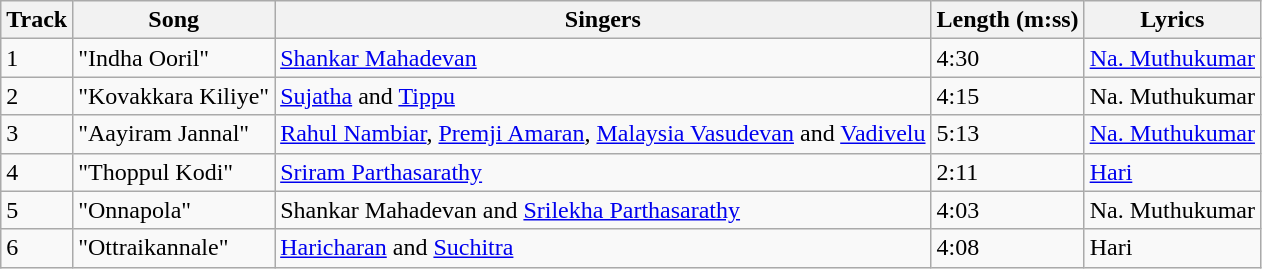<table class="wikitable">
<tr>
<th>Track</th>
<th>Song</th>
<th>Singers</th>
<th>Length (m:ss)</th>
<th>Lyrics</th>
</tr>
<tr>
<td>1</td>
<td>"Indha Ooril"</td>
<td><a href='#'>Shankar Mahadevan</a></td>
<td>4:30</td>
<td><a href='#'>Na. Muthukumar</a></td>
</tr>
<tr>
<td>2</td>
<td>"Kovakkara Kiliye"</td>
<td><a href='#'>Sujatha</a> and <a href='#'>Tippu</a></td>
<td>4:15</td>
<td>Na. Muthukumar</td>
</tr>
<tr>
<td>3</td>
<td>"Aayiram Jannal"</td>
<td><a href='#'>Rahul Nambiar</a>, <a href='#'>Premji Amaran</a>, <a href='#'>Malaysia Vasudevan</a> and <a href='#'>Vadivelu</a></td>
<td>5:13</td>
<td><a href='#'>Na. Muthukumar</a></td>
</tr>
<tr>
<td>4</td>
<td>"Thoppul Kodi"</td>
<td><a href='#'>Sriram Parthasarathy</a></td>
<td>2:11</td>
<td><a href='#'>Hari</a></td>
</tr>
<tr>
<td>5</td>
<td>"Onnapola"</td>
<td>Shankar Mahadevan  and <a href='#'>Srilekha Parthasarathy</a></td>
<td>4:03</td>
<td>Na. Muthukumar</td>
</tr>
<tr>
<td>6</td>
<td>"Ottraikannale"</td>
<td><a href='#'>Haricharan</a>  and <a href='#'>Suchitra</a></td>
<td>4:08</td>
<td>Hari</td>
</tr>
</table>
